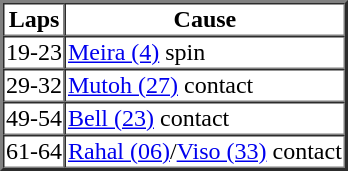<table border=2 cellspacing=0>
<tr>
<th>Laps</th>
<th>Cause</th>
</tr>
<tr>
<td>19-23</td>
<td><a href='#'>Meira (4)</a> spin</td>
</tr>
<tr>
<td>29-32</td>
<td><a href='#'>Mutoh (27)</a> contact</td>
</tr>
<tr>
<td>49-54</td>
<td><a href='#'>Bell (23)</a> contact</td>
</tr>
<tr>
<td>61-64</td>
<td><a href='#'>Rahal (06)</a>/<a href='#'>Viso (33)</a> contact</td>
</tr>
</table>
